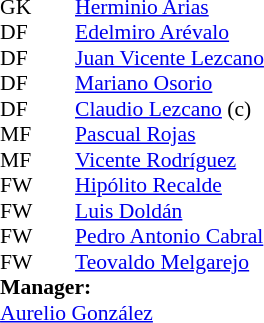<table style="font-size:90%" cellspacing="0" cellpadding="0" align=center>
<tr>
<td colspan="4"></td>
</tr>
<tr>
<th width=25></th>
<th width=25></th>
</tr>
<tr>
<td>GK</td>
<td></td>
<td> <a href='#'>Herminio Arias</a></td>
</tr>
<tr>
<td>DF</td>
<td></td>
<td> <a href='#'>Edelmiro Arévalo</a></td>
</tr>
<tr>
<td>DF</td>
<td></td>
<td> <a href='#'>Juan Vicente Lezcano</a> </td>
</tr>
<tr>
<td>DF</td>
<td></td>
<td> <a href='#'>Mariano Osorio</a></td>
</tr>
<tr>
<td>DF</td>
<td></td>
<td> <a href='#'>Claudio Lezcano</a> (c)</td>
</tr>
<tr>
<td>MF</td>
<td></td>
<td> <a href='#'>Pascual Rojas</a></td>
</tr>
<tr>
<td>MF</td>
<td></td>
<td> <a href='#'>Vicente Rodríguez</a></td>
</tr>
<tr>
<td>FW</td>
<td></td>
<td> <a href='#'>Hipólito Recalde</a></td>
</tr>
<tr>
<td>FW</td>
<td></td>
<td> <a href='#'>Luis Doldán</a></td>
</tr>
<tr>
<td>FW</td>
<td></td>
<td> <a href='#'>Pedro Antonio Cabral</a></td>
</tr>
<tr>
<td>FW</td>
<td></td>
<td> <a href='#'>Teovaldo Melgarejo</a></td>
</tr>
<tr>
<td colspan=3><strong>Manager:</strong></td>
</tr>
<tr>
<td colspan=4> <a href='#'>Aurelio González</a></td>
</tr>
</table>
